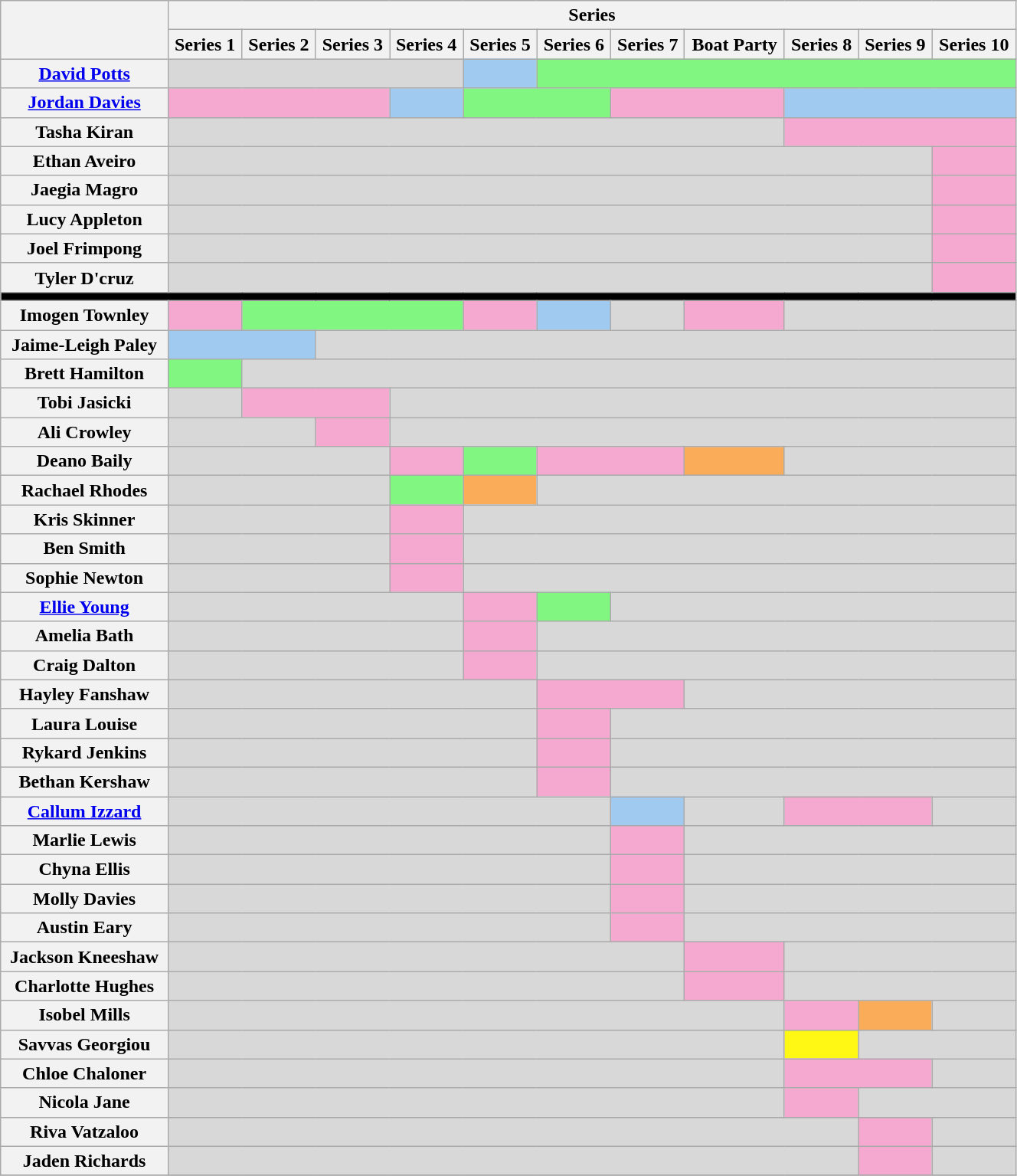<table class="wikitable plainrowheaders" width="70%">
<tr>
<th rowspan="2"></th>
<th colspan="11" style="text-align:center;"><strong>Series</strong></th>
</tr>
<tr>
<th>Series 1</th>
<th>Series 2</th>
<th>Series 3</th>
<th>Series 4</th>
<th>Series 5</th>
<th>Series 6</th>
<th>Series 7</th>
<th>Boat Party</th>
<th>Series 8</th>
<th>Series 9</th>
<th>Series 10</th>
</tr>
<tr>
<th><a href='#'>David Potts</a></th>
<td colspan="4" style="background:#D8D8D8;"></td>
<td colspan="1" style="background:#A1CAF1;"></td>
<td colspan="6" style="background:#81F781;"></td>
</tr>
<tr>
<th><a href='#'>Jordan Davies</a></th>
<td colspan="3" style="background:#F5A9D0;"></td>
<td colspan="1" style="background:#A1CAF1;"></td>
<td colspan="2" style="background:#81F781;"></td>
<td colspan="2" style="background:#F5A9D0;"></td>
<td colspan="3" style="background:#A1CAF1;"></td>
</tr>
<tr>
<th>Tasha Kiran</th>
<td colspan="8" style="background:#D8D8D8;"></td>
<td colspan="3" style="background:#F5A9D0;"></td>
</tr>
<tr>
<th>Ethan Aveiro</th>
<td colspan="10" style="background:#D8D8D8;"></td>
<td colspan="1" style="background:#F5A9D0;"></td>
</tr>
<tr>
<th>Jaegia Magro</th>
<td colspan="10" style="background:#D8D8D8;"></td>
<td colspan="1" style="background:#F5A9D0;"></td>
</tr>
<tr>
<th>Lucy Appleton</th>
<td colspan="10" style="background:#D8D8D8;"></td>
<td colspan="1" style="background:#F5A9D0;"></td>
</tr>
<tr>
<th>Joel Frimpong</th>
<td colspan="10" style="background:#D8D8D8;"></td>
<td colspan="1" style="background:#F5A9D0;"></td>
</tr>
<tr>
<th>Tyler D'cruz</th>
<td colspan="10" style="background:#D8D8D8;"></td>
<td colspan="1" style="background:#F5A9D0;"></td>
</tr>
<tr>
<th colspan="12" style="background:#000;"></th>
</tr>
<tr>
<th>Imogen Townley</th>
<td colspan="1" style="background:#F5A9D0;"></td>
<td colspan="3" style="background:#81F781;"></td>
<td colspan="1" style="background:#F5A9D0;"></td>
<td colspan="1" style="background:#A1CAF1;"></td>
<td colspan="1" style="background:#D8D8D8;"></td>
<td colspan="1" style="background:#F5A9D0;"></td>
<td colspan="3" style="background:#D8D8D8;"></td>
</tr>
<tr>
<th>Jaime-Leigh Paley</th>
<td colspan="2" style="background:#A1CAF1;"></td>
<td colspan="9" style="background:#D8D8D8;"></td>
</tr>
<tr>
<th>Brett Hamilton</th>
<td colspan="1" style="background:#81F781;"></td>
<td colspan="10" style="background:#D8D8D8;"></td>
</tr>
<tr>
<th>Tobi Jasicki</th>
<td colspan="1" style="background:#D8D8D8;"></td>
<td colspan="2" style="background:#F5A9D0;"></td>
<td colspan="8" style="background:#D8D8D8;"></td>
</tr>
<tr>
<th>Ali Crowley</th>
<td colspan="2" style="background:#D8D8D8;"></td>
<td colspan="1" style="background:#F5A9D0;"></td>
<td colspan="8" style="background:#D8D8D8;"></td>
</tr>
<tr>
<th>Deano Baily</th>
<td colspan="3" style="background:#D8D8D8;"></td>
<td colspan="1" style="background:#F5A9D0;"></td>
<td colspan="1" style="background:#81F781;"></td>
<td colspan="2" style="background:#F5A9D0;"></td>
<td colspan="1" style="background:#FAAC58;"></td>
<td colspan="3" style="background:#D8D8D8;"></td>
</tr>
<tr>
<th>Rachael Rhodes</th>
<td colspan="3" style="background:#D8D8D8;"></td>
<td colspan="1" style="background:#81F781;"></td>
<td colspan="1" style="background:#FAAC58"></td>
<td colspan="6" style="background:#D8D8D8;"></td>
</tr>
<tr>
<th>Kris Skinner</th>
<td colspan="3" style="background:#D8D8D8;"></td>
<td colspan="1" style="background:#F5A9D0;"></td>
<td colspan="7" style="background:#D8D8D8;"></td>
</tr>
<tr>
<th>Ben Smith</th>
<td colspan="3" style="background:#D8D8D8;"></td>
<td colspan="1" style="background:#F5A9D0;"></td>
<td colspan="7" style="background:#D8D8D8;"></td>
</tr>
<tr>
<th>Sophie Newton</th>
<td colspan="3" style="background:#D8D8D8;"></td>
<td colspan="1" style="background:#F5A9D0;"></td>
<td colspan="7" style="background:#D8D8D8;"></td>
</tr>
<tr>
<th><a href='#'>Ellie Young</a></th>
<td colspan="4" style="background:#D8D8D8;"></td>
<td colspan="1" style="background:#F5A9D0;"></td>
<td colspan="1" style="background:#81F781;"></td>
<td colspan="5" style="background:#D8D8D8;"></td>
</tr>
<tr>
<th>Amelia Bath</th>
<td colspan="4" style="background:#D8D8D8;"></td>
<td colspan="1" style="background:#F5A9D0;"></td>
<td colspan="6" style="background:#D8D8D8;"></td>
</tr>
<tr>
<th>Craig Dalton</th>
<td colspan="4" style="background:#D8D8D8;"></td>
<td colspan="1" style="background:#F5A9D0;"></td>
<td colspan="6" style="background:#D8D8D8;"></td>
</tr>
<tr>
<th>Hayley Fanshaw</th>
<td colspan="5" style="background:#D8D8D8;"></td>
<td colspan="2" style="background:#F5A9D0;"></td>
<td colspan="4" style="background:#D8D8D8;"></td>
</tr>
<tr>
<th>Laura Louise</th>
<td colspan="5" style="background:#D8D8D8;"></td>
<td colspan="1" style="background:#F5A9D0;"></td>
<td colspan="5" style="background:#D8D8D8;"></td>
</tr>
<tr>
<th>Rykard Jenkins</th>
<td colspan="5" style="background:#D8D8D8;"></td>
<td colspan="1" style="background:#F5A9D0;"></td>
<td colspan="5" style="background:#D8D8D8;"></td>
</tr>
<tr>
<th>Bethan Kershaw</th>
<td colspan="5" style="background:#D8D8D8;"></td>
<td colspan="1" style="background:#F5A9D0;"></td>
<td colspan="5" style="background:#D8D8D8;"></td>
</tr>
<tr>
<th><a href='#'>Callum Izzard</a></th>
<td colspan="6" style="background:#D8D8D8;"></td>
<td colspan="1" style="background:#A1CAF1;"></td>
<td colspan="1" style="background:#D8D8D8;"></td>
<td colspan="2" style="background:#F5A9D0;"></td>
<td colspan="1" style="background:#D8D8D8;"></td>
</tr>
<tr>
<th>Marlie Lewis</th>
<td colspan="6" style="background:#D8D8D8;"></td>
<td colspan="1" style="background:#F5A9D0;"></td>
<td colspan="4" style="background:#D8D8D8;"></td>
</tr>
<tr>
<th>Chyna Ellis</th>
<td colspan="6" style="background:#D8D8D8;"></td>
<td colspan="1" style="background:#F5A9D0;"></td>
<td colspan="4" style="background:#D8D8D8;"></td>
</tr>
<tr>
<th>Molly Davies</th>
<td colspan="6" style="background:#D8D8D8;"></td>
<td colspan="1" style="background:#F5A9D0;"></td>
<td colspan="4" style="background:#D8D8D8;"></td>
</tr>
<tr>
<th>Austin Eary</th>
<td colspan="6" style="background:#D8D8D8;"></td>
<td colspan="1" style="background:#F5A9D0;"></td>
<td colspan="4" style="background:#D8D8D8;"></td>
</tr>
<tr>
<th>Jackson Kneeshaw</th>
<td colspan="7" style="background:#D8D8D8;"></td>
<td colspan="1" style="background:#F5A9D0;"></td>
<td colspan="3" style="background:#D8D8D8;"></td>
</tr>
<tr>
<th>Charlotte Hughes</th>
<td colspan="7" style="background:#D8D8D8;"></td>
<td colspan="1" style="background:#F5A9D0;"></td>
<td colspan="3" style="background:#D8D8D8;"></td>
</tr>
<tr>
<th>Isobel Mills</th>
<td colspan="8" style="background:#D8D8D8;"></td>
<td colspan="1" style="background:#F5A9D0;"></td>
<td colspan="1" style="background:#FAAC58"></td>
<td colspan="1" style="background:#D8D8D8;"></td>
</tr>
<tr>
<th>Savvas Georgiou</th>
<td colspan="8" style="background:#D8D8D8;"></td>
<td colspan="1" style="background:#FFF714;"></td>
<td colspan="2" style="background:#D8D8D8;"></td>
</tr>
<tr>
<th>Chloe Chaloner</th>
<td colspan="8" style="background:#D8D8D8;"></td>
<td colspan="2" style="background:#F5A9D0;"></td>
<td colspan="1" style="background:#D8D8D8;"></td>
</tr>
<tr>
<th>Nicola Jane</th>
<td colspan="8" style="background:#D8D8D8;"></td>
<td colspan="1" style="background:#F5A9D0;"></td>
<td colspan="2" style="background:#D8D8D8;"></td>
</tr>
<tr>
<th>Riva Vatzaloo</th>
<td colspan="9" style="background:#D8D8D8;"></td>
<td colspan="1" style="background:#F5A9D0;"></td>
<td colspan="1" style="background:#D8D8D8;"></td>
</tr>
<tr>
<th>Jaden Richards</th>
<td colspan="9" style="background:#D8D8D8;"></td>
<td colspan="1" style="background:#F5A9D0;"></td>
<td colspan="1" style="background:#D8D8D8;"></td>
</tr>
<tr>
</tr>
</table>
